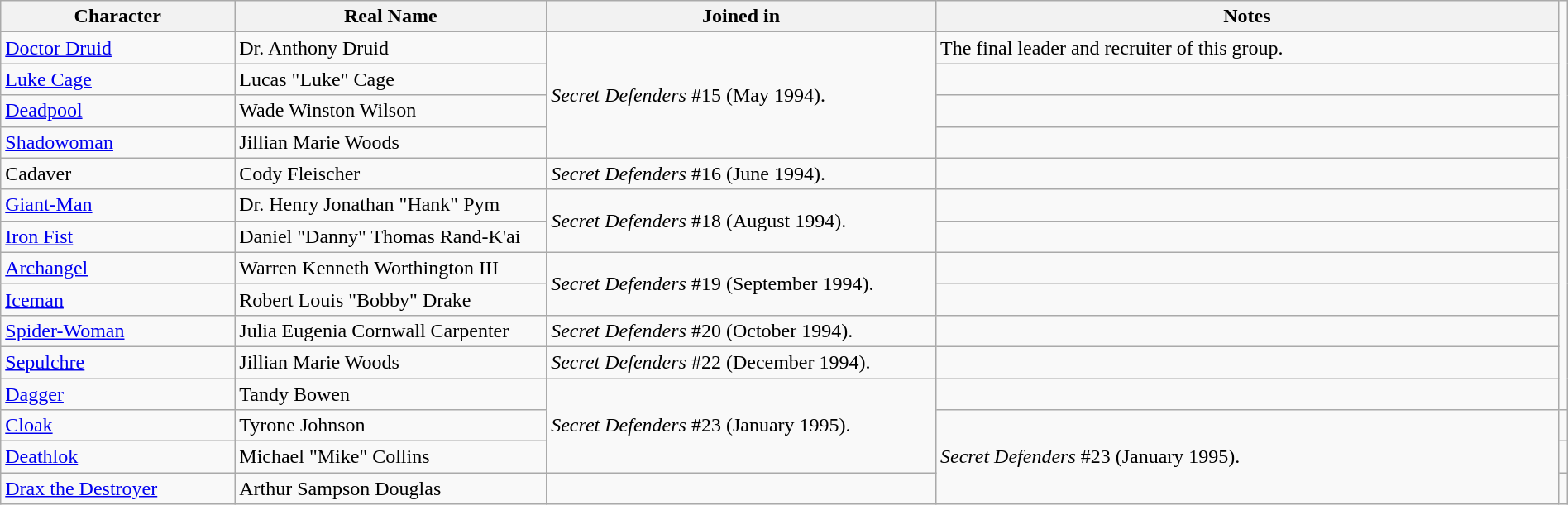<table class="wikitable" style="width:100%;">
<tr>
<th width=15%>Character</th>
<th width=20%>Real Name</th>
<th width=25%>Joined in</th>
<th width=40%>Notes</th>
</tr>
<tr>
<td><a href='#'>Doctor Druid</a></td>
<td>Dr. Anthony Druid</td>
<td rowspan="4"><em>Secret Defenders</em> #15 (May 1994).</td>
<td>The final leader and recruiter of this group.</td>
</tr>
<tr>
<td><a href='#'>Luke Cage</a></td>
<td>Lucas "Luke" Cage</td>
<td></td>
</tr>
<tr>
<td><a href='#'>Deadpool</a></td>
<td>Wade Winston Wilson</td>
<td></td>
</tr>
<tr>
<td><a href='#'>Shadowoman</a></td>
<td>Jillian Marie Woods</td>
<td></td>
</tr>
<tr>
<td>Cadaver</td>
<td>Cody Fleischer</td>
<td><em>Secret Defenders</em> #16 (June 1994).</td>
<td></td>
</tr>
<tr>
<td><a href='#'>Giant-Man</a></td>
<td>Dr. Henry Jonathan "Hank" Pym</td>
<td rowspan="2"><em>Secret Defenders</em> #18 (August 1994).</td>
<td></td>
</tr>
<tr>
<td><a href='#'>Iron Fist</a></td>
<td>Daniel "Danny" Thomas Rand-K'ai</td>
<td></td>
</tr>
<tr>
<td><a href='#'>Archangel</a></td>
<td>Warren Kenneth Worthington III</td>
<td rowspan="2"><em>Secret Defenders</em> #19 (September 1994).</td>
<td></td>
</tr>
<tr>
<td><a href='#'>Iceman</a></td>
<td>Robert Louis "Bobby" Drake</td>
<td></td>
</tr>
<tr>
<td><a href='#'>Spider-Woman</a></td>
<td>Julia Eugenia Cornwall Carpenter</td>
<td rowspan="1"><em>Secret Defenders</em> #20 (October 1994).</td>
<td></td>
</tr>
<tr>
<td><a href='#'>Sepulchre</a></td>
<td>Jillian Marie Woods</td>
<td rowspan="1"><em>Secret Defenders</em> #22 (December 1994).</td>
<td></td>
</tr>
<tr>
<td><a href='#'>Dagger</a></td>
<td>Tandy Bowen</td>
<td rowspan="3"><em>Secret Defenders</em> #23 (January 1995).</td>
<td></td>
</tr>
<tr>
<td><a href='#'>Cloak</a></td>
<td>Tyrone Johnson</td>
<td rowspan="3"><em>Secret Defenders</em> #23 (January 1995).</td>
<td></td>
</tr>
<tr>
<td><a href='#'>Deathlok</a></td>
<td>Michael "Mike" Collins</td>
<td></td>
</tr>
<tr>
<td><a href='#'>Drax the Destroyer</a></td>
<td>Arthur Sampson Douglas</td>
<td></td>
</tr>
</table>
